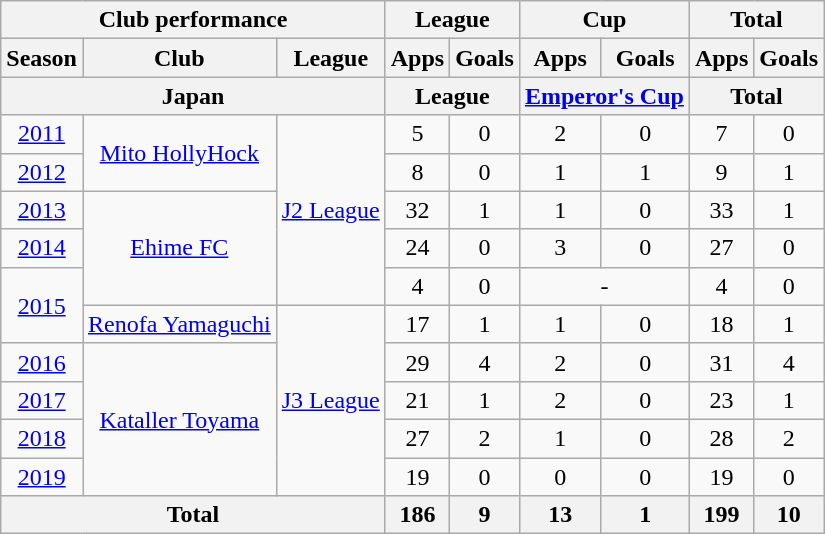<table class="wikitable" style="text-align:center;">
<tr>
<th colspan=3>Club performance</th>
<th colspan=2>League</th>
<th colspan=2>Cup</th>
<th colspan=2>Total</th>
</tr>
<tr>
<th>Season</th>
<th>Club</th>
<th>League</th>
<th>Apps</th>
<th>Goals</th>
<th>Apps</th>
<th>Goals</th>
<th>Apps</th>
<th>Goals</th>
</tr>
<tr>
<th colspan=3>Japan</th>
<th colspan=2>League</th>
<th colspan=2><a href='#'>Emperor's Cup</a></th>
<th colspan=2>Total</th>
</tr>
<tr>
<td><a href='#'>2011</a></td>
<td rowspan="2"><a href='#'>Mito HollyHock</a></td>
<td rowspan=5><a href='#'>J2 League</a></td>
<td>5</td>
<td>0</td>
<td>2</td>
<td>0</td>
<td>7</td>
<td>0</td>
</tr>
<tr>
<td><a href='#'>2012</a></td>
<td>8</td>
<td>0</td>
<td>1</td>
<td>1</td>
<td>9</td>
<td>1</td>
</tr>
<tr>
<td><a href='#'>2013</a></td>
<td rowspan=3><a href='#'>Ehime FC</a></td>
<td>32</td>
<td>1</td>
<td>1</td>
<td>0</td>
<td>33</td>
<td>1</td>
</tr>
<tr>
<td><a href='#'>2014</a></td>
<td>24</td>
<td>0</td>
<td>3</td>
<td>0</td>
<td>27</td>
<td>0</td>
</tr>
<tr>
<td rowspan="2"><a href='#'>2015</a></td>
<td>4</td>
<td>0</td>
<td colspan="2">-</td>
<td>4</td>
<td>0</td>
</tr>
<tr>
<td><a href='#'>Renofa Yamaguchi</a></td>
<td rowspan="5"><a href='#'>J3 League</a></td>
<td>17</td>
<td>1</td>
<td>1</td>
<td>0</td>
<td>18</td>
<td>1</td>
</tr>
<tr>
<td><a href='#'>2016</a></td>
<td rowspan="4"><a href='#'>Kataller Toyama</a></td>
<td>29</td>
<td>4</td>
<td>2</td>
<td>0</td>
<td>31</td>
<td>4</td>
</tr>
<tr>
<td><a href='#'>2017</a></td>
<td>21</td>
<td>1</td>
<td>2</td>
<td>0</td>
<td>23</td>
<td>1</td>
</tr>
<tr>
<td><a href='#'>2018</a></td>
<td>27</td>
<td>2</td>
<td>1</td>
<td>0</td>
<td>28</td>
<td>2</td>
</tr>
<tr>
<td><a href='#'>2019</a></td>
<td>19</td>
<td>0</td>
<td>0</td>
<td>0</td>
<td>19</td>
<td>0</td>
</tr>
<tr>
<th colspan=3>Total</th>
<th>186</th>
<th>9</th>
<th>13</th>
<th>1</th>
<th>199</th>
<th>10</th>
</tr>
</table>
